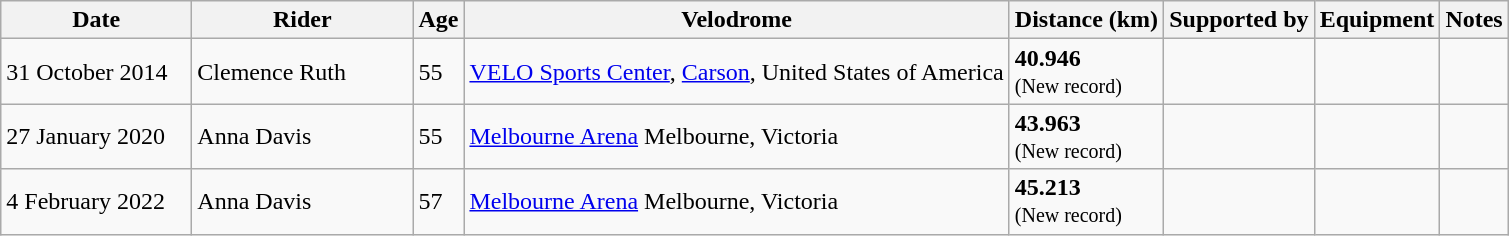<table class="wikitable sortable mw-collapsible mw-collapsed" style="min-width:22em">
<tr>
<th width=120>Date</th>
<th width=140>Rider</th>
<th>Age</th>
<th>Velodrome</th>
<th>Distance (km)</th>
<th>Supported by</th>
<th>Equipment</th>
<th>Notes</th>
</tr>
<tr>
<td>31 October 2014</td>
<td> Clemence Ruth</td>
<td>55</td>
<td><a href='#'>VELO Sports Center</a>, <a href='#'>Carson</a>, United States of America</td>
<td><strong>40.946</strong><br><small>(New record)</small></td>
<td></td>
<td></td>
<td></td>
</tr>
<tr>
<td>27 January 2020</td>
<td> Anna Davis</td>
<td>55</td>
<td><a href='#'>Melbourne Arena</a> Melbourne, Victoria</td>
<td><strong>43.963</strong><br><small>(New record)</small></td>
<td></td>
<td></td>
<td></td>
</tr>
<tr>
<td>4 February 2022</td>
<td> Anna Davis</td>
<td>57</td>
<td><a href='#'>Melbourne Arena</a> Melbourne, Victoria</td>
<td><strong>45.213</strong><br><small>(New record)</small></td>
<td></td>
<td></td>
<td></td>
</tr>
</table>
